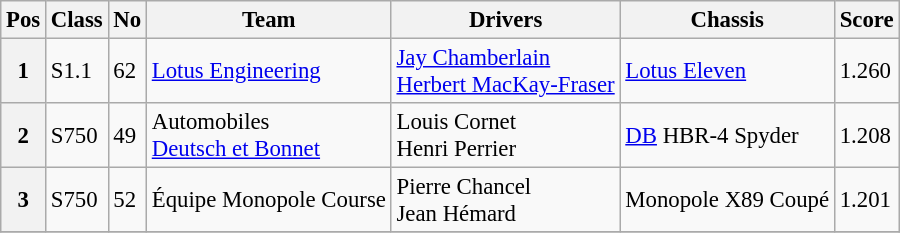<table class="wikitable" style="font-size: 95%;">
<tr>
<th>Pos</th>
<th>Class</th>
<th>No</th>
<th>Team</th>
<th>Drivers</th>
<th>Chassis</th>
<th>Score</th>
</tr>
<tr>
<th>1</th>
<td>S1.1</td>
<td>62</td>
<td> <a href='#'>Lotus Engineering</a></td>
<td> <a href='#'>Jay Chamberlain</a><br> <a href='#'>Herbert MacKay-Fraser</a></td>
<td><a href='#'>Lotus Eleven</a></td>
<td>1.260</td>
</tr>
<tr>
<th>2</th>
<td>S750</td>
<td>49</td>
<td> Automobiles<br><a href='#'>Deutsch et Bonnet</a></td>
<td> Louis Cornet<br> Henri Perrier</td>
<td><a href='#'>DB</a> HBR-4 Spyder</td>
<td>1.208</td>
</tr>
<tr>
<th>3</th>
<td>S750</td>
<td>52</td>
<td> Équipe Monopole Course</td>
<td> Pierre Chancel<br> Jean Hémard</td>
<td>Monopole X89 Coupé</td>
<td>1.201</td>
</tr>
<tr>
</tr>
</table>
